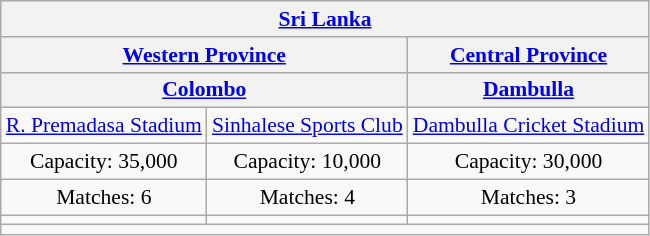<table class="wikitable" style="text-align:center; font-size:90%">
<tr>
<th colspan=3> <a href='#'>Sri Lanka</a></th>
</tr>
<tr>
<th colspan="2"><a href='#'>Western Province</a></th>
<th><a href='#'>Central Province</a></th>
</tr>
<tr>
<th colspan="2"><a href='#'>Colombo</a></th>
<th><a href='#'>Dambulla</a></th>
</tr>
<tr>
<td><a href='#'>R. Premadasa Stadium</a></td>
<td><a href='#'>Sinhalese Sports Club</a></td>
<td><a href='#'>Dambulla Cricket Stadium</a></td>
</tr>
<tr>
<td>Capacity: 35,000</td>
<td>Capacity: 10,000</td>
<td>Capacity: 30,000</td>
</tr>
<tr>
<td>Matches: 6</td>
<td>Matches: 4</td>
<td>Matches: 3</td>
</tr>
<tr>
<td></td>
<td></td>
<td></td>
</tr>
<tr>
<td colspan="3"></td>
</tr>
</table>
